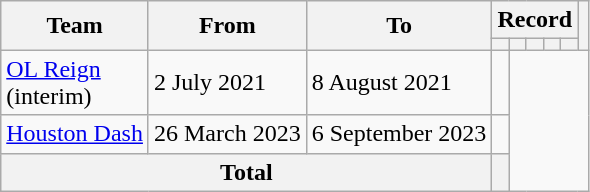<table class=wikitable style=text-align:center>
<tr>
<th rowspan=2>Team</th>
<th rowspan=2>From</th>
<th rowspan=2>To</th>
<th colspan=5>Record</th>
<th rowspan=2></th>
</tr>
<tr>
<th></th>
<th></th>
<th></th>
<th></th>
<th></th>
</tr>
<tr>
<td align=left><a href='#'>OL Reign</a><br>(interim)</td>
<td align=left>2 July 2021</td>
<td align=left>8 August 2021<br></td>
<td></td>
</tr>
<tr>
<td align=left><a href='#'>Houston Dash</a></td>
<td align=left>26 March 2023</td>
<td align=left>6 September 2023<br></td>
<td></td>
</tr>
<tr>
<th colspan=3>Total<br></th>
<th></th>
</tr>
</table>
